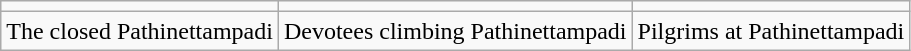<table class="wikitable">
<tr>
<td></td>
<td></td>
<td></td>
</tr>
<tr>
<td>The closed Pathinettampadi</td>
<td>Devotees climbing Pathinettampadi</td>
<td>Pilgrims at Pathinettampadi</td>
</tr>
</table>
